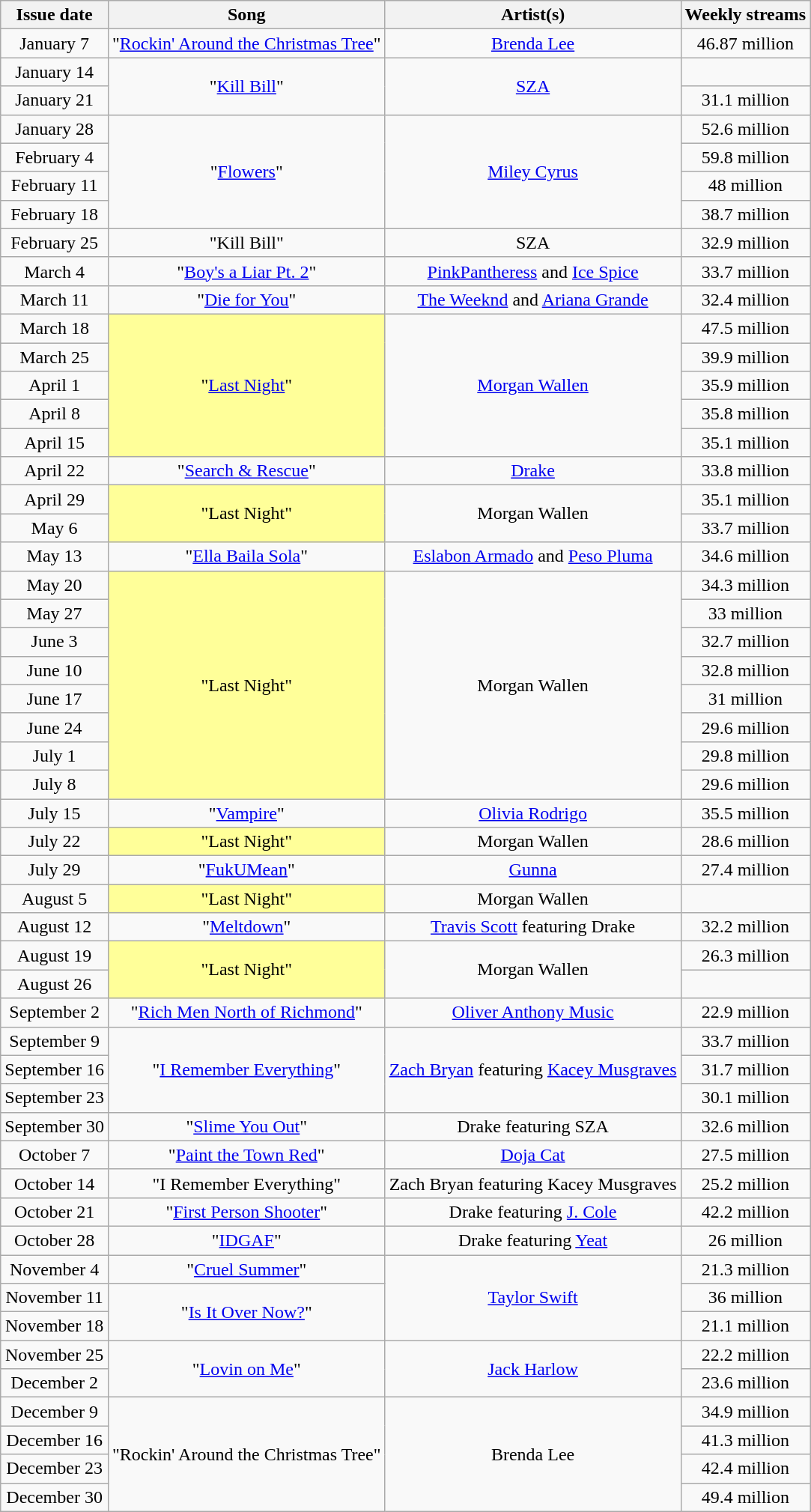<table class="wikitable sortable" style="text-align: center;">
<tr>
<th>Issue date</th>
<th>Song</th>
<th>Artist(s)</th>
<th>Weekly streams</th>
</tr>
<tr>
<td>January 7</td>
<td>"<a href='#'>Rockin' Around the Christmas Tree</a>"</td>
<td><a href='#'>Brenda Lee</a></td>
<td>46.87 million</td>
</tr>
<tr>
<td>January 14</td>
<td rowspan="2">"<a href='#'>Kill Bill</a>"</td>
<td rowspan="2"><a href='#'>SZA</a></td>
<td></td>
</tr>
<tr>
<td>January 21</td>
<td>31.1 million</td>
</tr>
<tr>
<td>January 28</td>
<td rowspan="4">"<a href='#'>Flowers</a>"</td>
<td rowspan="4"><a href='#'>Miley Cyrus</a></td>
<td>52.6 million</td>
</tr>
<tr>
<td>February 4</td>
<td>59.8 million</td>
</tr>
<tr>
<td>February 11</td>
<td>48 million</td>
</tr>
<tr>
<td>February 18</td>
<td>38.7 million</td>
</tr>
<tr>
<td>February 25</td>
<td>"Kill Bill"</td>
<td>SZA</td>
<td>32.9 million</td>
</tr>
<tr>
<td>March 4</td>
<td>"<a href='#'>Boy's a Liar Pt. 2</a>"</td>
<td><a href='#'>PinkPantheress</a> and <a href='#'>Ice Spice</a></td>
<td>33.7 million</td>
</tr>
<tr>
<td>March 11</td>
<td>"<a href='#'>Die for You</a>"</td>
<td><a href='#'>The Weeknd</a> and <a href='#'>Ariana Grande</a></td>
<td>32.4 million</td>
</tr>
<tr>
<td>March 18</td>
<td rowspan="5" style="background:#FFFF99">"<a href='#'>Last Night</a>" </td>
<td rowspan="5"><a href='#'>Morgan Wallen</a></td>
<td>47.5 million</td>
</tr>
<tr>
<td>March 25</td>
<td>39.9 million</td>
</tr>
<tr>
<td>April 1</td>
<td>35.9 million</td>
</tr>
<tr>
<td>April 8</td>
<td>35.8 million</td>
</tr>
<tr>
<td>April 15</td>
<td>35.1 million</td>
</tr>
<tr>
<td>April 22</td>
<td>"<a href='#'>Search & Rescue</a>"</td>
<td><a href='#'>Drake</a></td>
<td>33.8 million</td>
</tr>
<tr>
<td>April 29</td>
<td rowspan="2" style="background:#FFFF99">"Last Night" </td>
<td rowspan="2">Morgan Wallen</td>
<td>35.1 million</td>
</tr>
<tr>
<td>May 6</td>
<td>33.7 million</td>
</tr>
<tr>
<td>May 13</td>
<td>"<a href='#'>Ella Baila Sola</a>"</td>
<td><a href='#'>Eslabon Armado</a> and <a href='#'>Peso Pluma</a></td>
<td>34.6 million</td>
</tr>
<tr>
<td>May 20</td>
<td rowspan="8" style="background:#FFFF99">"Last Night" </td>
<td rowspan="8">Morgan Wallen</td>
<td>34.3 million</td>
</tr>
<tr>
<td>May 27</td>
<td>33 million</td>
</tr>
<tr>
<td>June 3</td>
<td>32.7 million</td>
</tr>
<tr>
<td>June 10</td>
<td>32.8 million</td>
</tr>
<tr>
<td>June 17</td>
<td>31 million</td>
</tr>
<tr>
<td>June 24</td>
<td>29.6 million</td>
</tr>
<tr>
<td>July 1</td>
<td>29.8 million</td>
</tr>
<tr>
<td>July 8</td>
<td>29.6 million</td>
</tr>
<tr>
<td>July 15</td>
<td>"<a href='#'>Vampire</a>"</td>
<td><a href='#'>Olivia Rodrigo</a></td>
<td>35.5 million</td>
</tr>
<tr>
<td>July 22</td>
<td style="background:#FFFF99">"Last Night" </td>
<td>Morgan Wallen</td>
<td>28.6 million</td>
</tr>
<tr>
<td>July 29</td>
<td>"<a href='#'>FukUMean</a>"</td>
<td><a href='#'>Gunna</a></td>
<td>27.4 million</td>
</tr>
<tr>
<td>August 5</td>
<td style="background:#FFFF99">"Last Night" </td>
<td>Morgan Wallen</td>
<td></td>
</tr>
<tr>
<td>August 12</td>
<td>"<a href='#'>Meltdown</a>"</td>
<td><a href='#'>Travis Scott</a> featuring Drake</td>
<td>32.2 million</td>
</tr>
<tr>
<td>August 19</td>
<td rowspan="2" style="background:#FFFF99">"Last Night" </td>
<td rowspan="2">Morgan Wallen</td>
<td>26.3 million</td>
</tr>
<tr>
<td>August 26</td>
<td></td>
</tr>
<tr>
<td>September 2</td>
<td>"<a href='#'>Rich Men North of Richmond</a>"</td>
<td><a href='#'>Oliver Anthony Music</a></td>
<td>22.9 million</td>
</tr>
<tr>
<td>September 9</td>
<td rowspan="3">"<a href='#'>I Remember Everything</a>"</td>
<td rowspan="3"><a href='#'>Zach Bryan</a> featuring <a href='#'>Kacey Musgraves</a></td>
<td>33.7 million</td>
</tr>
<tr>
<td>September 16</td>
<td>31.7 million</td>
</tr>
<tr>
<td>September 23</td>
<td>30.1 million</td>
</tr>
<tr>
<td>September 30</td>
<td>"<a href='#'>Slime You Out</a>"</td>
<td>Drake featuring SZA</td>
<td>32.6 million</td>
</tr>
<tr>
<td>October 7</td>
<td>"<a href='#'>Paint the Town Red</a>"</td>
<td><a href='#'>Doja Cat</a></td>
<td>27.5 million</td>
</tr>
<tr>
<td>October 14</td>
<td>"I Remember Everything"</td>
<td>Zach Bryan featuring Kacey Musgraves</td>
<td>25.2 million</td>
</tr>
<tr>
<td>October 21</td>
<td>"<a href='#'>First Person Shooter</a>"</td>
<td>Drake featuring <a href='#'>J. Cole</a></td>
<td>42.2 million</td>
</tr>
<tr>
<td>October 28</td>
<td>"<a href='#'>IDGAF</a>"</td>
<td>Drake featuring <a href='#'>Yeat</a></td>
<td>26 million</td>
</tr>
<tr>
<td>November 4</td>
<td>"<a href='#'>Cruel Summer</a>"</td>
<td rowspan="3"><a href='#'>Taylor Swift</a></td>
<td>21.3 million</td>
</tr>
<tr>
<td>November 11</td>
<td rowspan="2">"<a href='#'>Is It Over Now?</a>"</td>
<td>36 million</td>
</tr>
<tr>
<td>November 18</td>
<td>21.1 million</td>
</tr>
<tr>
<td>November 25</td>
<td rowspan="2">"<a href='#'>Lovin on Me</a>"</td>
<td rowspan="2"><a href='#'>Jack Harlow</a></td>
<td>22.2 million</td>
</tr>
<tr>
<td>December 2</td>
<td>23.6 million</td>
</tr>
<tr>
<td>December 9</td>
<td rowspan="4">"Rockin' Around the Christmas Tree"</td>
<td rowspan="4">Brenda Lee</td>
<td>34.9 million</td>
</tr>
<tr>
<td>December 16</td>
<td>41.3 million</td>
</tr>
<tr>
<td>December 23</td>
<td>42.4 million</td>
</tr>
<tr>
<td>December 30</td>
<td>49.4 million</td>
</tr>
</table>
